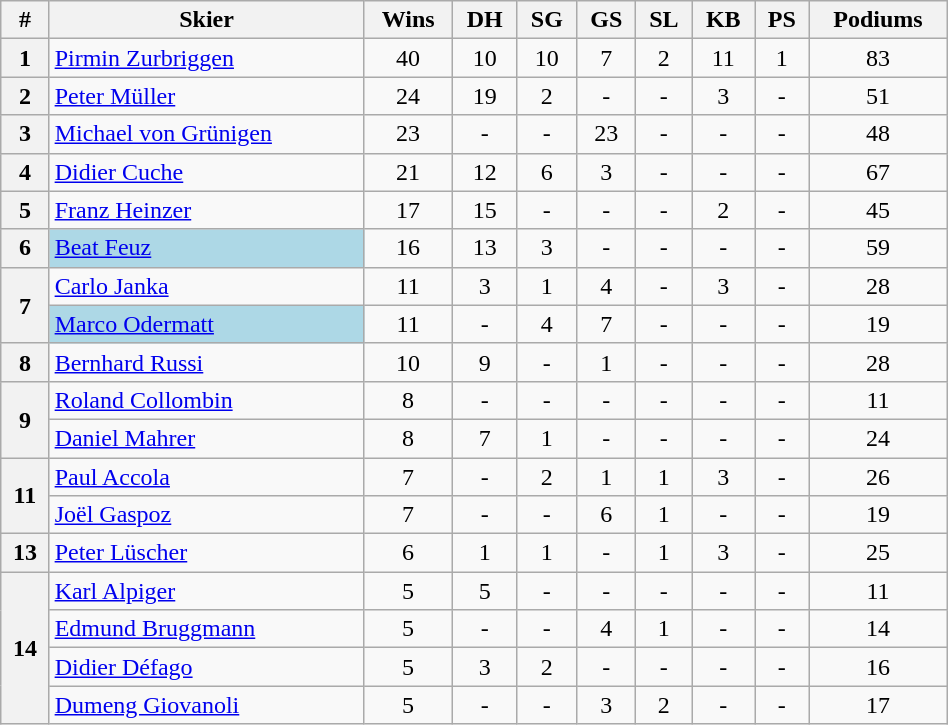<table class="wikitable" width=50% style="font-size:100%; text-align:center;">
<tr>
<th>#</th>
<th>Skier</th>
<th>Wins</th>
<th>DH</th>
<th>SG</th>
<th>GS</th>
<th>SL</th>
<th>KB</th>
<th>PS</th>
<th>Podiums</th>
</tr>
<tr>
<th align=center>1</th>
<td align=left><a href='#'>Pirmin Zurbriggen</a></td>
<td align=center>40</td>
<td align=center>10</td>
<td align=center>10</td>
<td align=center>7</td>
<td align=center>2</td>
<td align=center>11</td>
<td align=center>1</td>
<td align=center>83</td>
</tr>
<tr>
<th align=center>2</th>
<td align=left><a href='#'>Peter Müller</a></td>
<td align=center>24</td>
<td align=center>19</td>
<td align=center>2</td>
<td align=center>-</td>
<td align=center>-</td>
<td align=center>3</td>
<td align=center>-</td>
<td align=center>51</td>
</tr>
<tr>
<th align=center>3</th>
<td align=left><a href='#'>Michael von Grünigen</a></td>
<td align=center>23</td>
<td align=center>-</td>
<td align=center>-</td>
<td align=center>23</td>
<td align=center>-</td>
<td align=center>-</td>
<td align=center>-</td>
<td align=center>48</td>
</tr>
<tr>
<th align=center>4</th>
<td align=left><a href='#'>Didier Cuche</a></td>
<td align=center>21</td>
<td align=center>12</td>
<td align=center>6</td>
<td align=center>3</td>
<td align=center>-</td>
<td align=center>-</td>
<td align=center>-</td>
<td align=center>67</td>
</tr>
<tr>
<th align=center>5</th>
<td align=left><a href='#'>Franz Heinzer</a></td>
<td align=center>17</td>
<td align=center>15</td>
<td align=center>-</td>
<td align=center>-</td>
<td align=center>-</td>
<td align=center>2</td>
<td align=center>-</td>
<td align=center>45</td>
</tr>
<tr>
<th align=center>6</th>
<td align=left bgcolor=lightblue><a href='#'>Beat Feuz</a></td>
<td align=center>16</td>
<td align=center>13</td>
<td align=center>3</td>
<td align=center>-</td>
<td align=center>-</td>
<td align=center>-</td>
<td align=center>-</td>
<td align=center>59</td>
</tr>
<tr>
<th rowspan=2 align=center>7</th>
<td align=left><a href='#'>Carlo Janka</a></td>
<td align=center>11</td>
<td align=center>3</td>
<td align=center>1</td>
<td align=center>4</td>
<td align=center>-</td>
<td align=center>3</td>
<td align=center>-</td>
<td align=center>28</td>
</tr>
<tr>
<td align=left bgcolor=lightblue><a href='#'>Marco Odermatt</a></td>
<td align=center>11</td>
<td align=center>-</td>
<td align=center>4</td>
<td align=center>7</td>
<td align=center>-</td>
<td align=center>-</td>
<td align=center>-</td>
<td align=center>19</td>
</tr>
<tr>
<th align=center>8</th>
<td align=left><a href='#'>Bernhard Russi</a></td>
<td align=center>10</td>
<td align=center>9</td>
<td align=center>-</td>
<td align=center>1</td>
<td align=center>-</td>
<td align=center>-</td>
<td align=center>-</td>
<td align=center>28</td>
</tr>
<tr>
<th rowspan=2 align=center>9</th>
<td align=left><a href='#'>Roland Collombin</a></td>
<td align=center>8</td>
<td align=center>-</td>
<td align=center>-</td>
<td align=center>-</td>
<td align=center>-</td>
<td align=center>-</td>
<td align=center>-</td>
<td align=center>11</td>
</tr>
<tr>
<td align=left><a href='#'>Daniel Mahrer</a></td>
<td align=center>8</td>
<td align=center>7</td>
<td align=center>1</td>
<td align=center>-</td>
<td align=center>-</td>
<td align=center>-</td>
<td align=center>-</td>
<td align=center>24</td>
</tr>
<tr>
<th rowspan=2 align=center>11</th>
<td align=left><a href='#'>Paul Accola</a></td>
<td align=center>7</td>
<td align=center>-</td>
<td align=center>2</td>
<td align=center>1</td>
<td align=center>1</td>
<td align=center>3</td>
<td align=center>-</td>
<td align=center>26</td>
</tr>
<tr>
<td align=left><a href='#'>Joël Gaspoz</a></td>
<td align=center>7</td>
<td align=center>-</td>
<td align=center>-</td>
<td align=center>6</td>
<td align=center>1</td>
<td align=center>-</td>
<td align=center>-</td>
<td align=center>19</td>
</tr>
<tr>
<th align=center>13</th>
<td align=left><a href='#'>Peter Lüscher</a></td>
<td align=center>6</td>
<td align=center>1</td>
<td align=center>1</td>
<td align=center>-</td>
<td align=center>1</td>
<td align=center>3</td>
<td align=center>-</td>
<td align=center>25</td>
</tr>
<tr>
<th rowspan=5 align=center>14</th>
<td align=left><a href='#'>Karl Alpiger</a></td>
<td align=center>5</td>
<td align=center>5</td>
<td align=center>-</td>
<td align=center>-</td>
<td align=center>-</td>
<td align=center>-</td>
<td align=center>-</td>
<td align=center>11</td>
</tr>
<tr>
<td align=left><a href='#'>Edmund Bruggmann</a></td>
<td align=center>5</td>
<td align=center>-</td>
<td align=center>-</td>
<td align=center>4</td>
<td align=center>1</td>
<td align=center>-</td>
<td align=center>-</td>
<td align=center>14</td>
</tr>
<tr>
<td align=left><a href='#'>Didier Défago</a></td>
<td align=center>5</td>
<td align=center>3</td>
<td align=center>2</td>
<td align=center>-</td>
<td align=center>-</td>
<td align=center>-</td>
<td align=center>-</td>
<td align=center>16</td>
</tr>
<tr>
<td align=left><a href='#'>Dumeng Giovanoli</a></td>
<td align=center>5</td>
<td align=center>-</td>
<td align=center>-</td>
<td align=center>3</td>
<td align=center>2</td>
<td align=center>-</td>
<td align=center>-</td>
<td align=center>17</td>
</tr>
</table>
